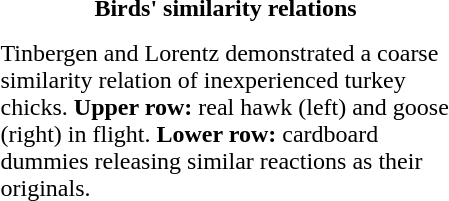<table align="right" class="collapsible collapsed" style="flush:right">
<tr>
<th colspan=2>Birds' similarity relations</th>
</tr>
<tr valign="bottom">
<td></td>
<td></td>
</tr>
<tr valign="top">
<td></td>
<td></td>
</tr>
<tr>
<td colspan=2 width=300px>Tinbergen and Lorentz demonstrated a coarse similarity relation of inexperienced turkey chicks. <strong>Upper row:</strong> real hawk (left) and goose (right) in flight. <strong>Lower row:</strong> cardboard dummies releasing similar reactions as their originals.</td>
</tr>
</table>
